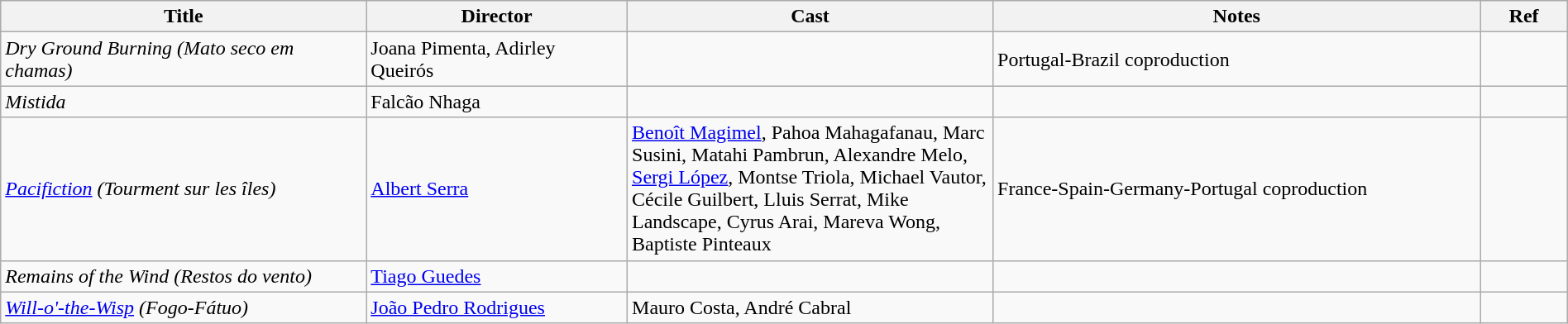<table class="wikitable sortable" width= "100%">
<tr>
<th width=21%>Title</th>
<th width=15%>Director</th>
<th width=21%>Cast</th>
<th width=28%>Notes</th>
<th width=5%>Ref</th>
</tr>
<tr>
<td><em>Dry Ground Burning (Mato seco em chamas)</em></td>
<td>Joana Pimenta, Adirley Queirós</td>
<td></td>
<td>Portugal-Brazil coproduction</td>
<td></td>
</tr>
<tr>
<td><em>Mistida</em></td>
<td>Falcão Nhaga</td>
<td></td>
<td></td>
<td></td>
</tr>
<tr>
<td><em><a href='#'>Pacifiction</a> (Tourment sur les îles)</em></td>
<td><a href='#'>Albert Serra</a></td>
<td><a href='#'>Benoît Magimel</a>, Pahoa Mahagafanau, Marc Susini, Matahi Pambrun, Alexandre Melo, <a href='#'>Sergi López</a>, Montse Triola, Michael Vautor, Cécile Guilbert, Lluis Serrat, Mike Landscape, Cyrus Arai, Mareva Wong, Baptiste Pinteaux</td>
<td>France-Spain-Germany-Portugal coproduction</td>
<td></td>
</tr>
<tr>
<td><em>Remains of the Wind (Restos do vento)</em></td>
<td><a href='#'>Tiago Guedes</a></td>
<td></td>
<td></td>
<td></td>
</tr>
<tr>
<td><em><a href='#'>Will-o'-the-Wisp</a> (Fogo-Fátuo)</em></td>
<td><a href='#'>João Pedro Rodrigues</a></td>
<td>Mauro Costa, André Cabral</td>
<td></td>
<td></td>
</tr>
</table>
